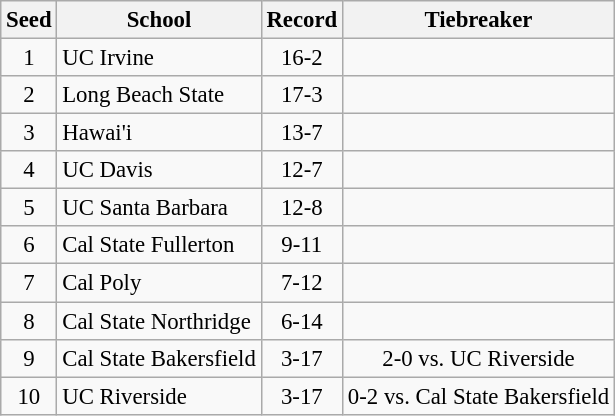<table class="wikitable" style="white-space:nowrap; font-size:95%;text-align:center">
<tr>
<th>Seed</th>
<th>School</th>
<th>Record</th>
<th>Tiebreaker</th>
</tr>
<tr>
<td>1</td>
<td align="left">UC Irvine</td>
<td>16-2</td>
<td></td>
</tr>
<tr>
<td>2</td>
<td align="left">Long Beach State</td>
<td>17-3</td>
<td></td>
</tr>
<tr>
<td>3</td>
<td align="left">Hawai'i</td>
<td>13-7</td>
<td></td>
</tr>
<tr>
<td>4</td>
<td align="left">UC Davis</td>
<td>12-7</td>
<td></td>
</tr>
<tr>
<td>5</td>
<td align="left">UC Santa Barbara</td>
<td>12-8</td>
<td></td>
</tr>
<tr>
<td>6</td>
<td align="left">Cal State Fullerton</td>
<td>9-11</td>
<td></td>
</tr>
<tr>
<td>7</td>
<td align="left">Cal Poly</td>
<td>7-12</td>
<td></td>
</tr>
<tr>
<td>8</td>
<td align="left">Cal State Northridge</td>
<td>6-14</td>
<td></td>
</tr>
<tr>
<td>9</td>
<td align="left">Cal State Bakersfield</td>
<td>3-17</td>
<td>2-0 vs. UC Riverside</td>
</tr>
<tr>
<td>10</td>
<td align="left">UC Riverside</td>
<td>3-17</td>
<td>0-2 vs. Cal State Bakersfield</td>
</tr>
</table>
